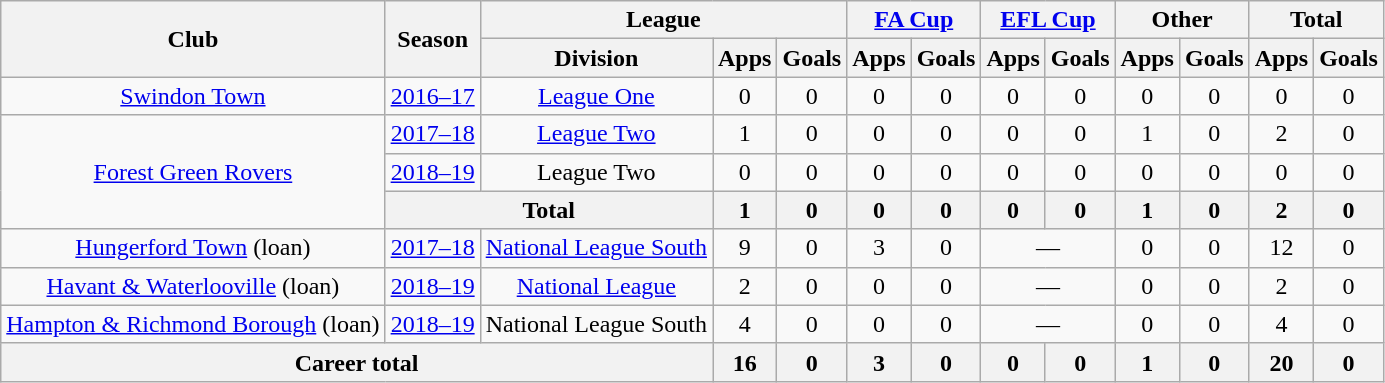<table class="wikitable" style="text-align:center">
<tr>
<th rowspan="2">Club</th>
<th rowspan="2">Season</th>
<th colspan="3">League</th>
<th colspan="2"><a href='#'>FA Cup</a></th>
<th colspan="2"><a href='#'>EFL Cup</a></th>
<th colspan="2">Other</th>
<th colspan="2">Total</th>
</tr>
<tr>
<th>Division</th>
<th>Apps</th>
<th>Goals</th>
<th>Apps</th>
<th>Goals</th>
<th>Apps</th>
<th>Goals</th>
<th>Apps</th>
<th>Goals</th>
<th>Apps</th>
<th>Goals</th>
</tr>
<tr>
<td rowspan="1" valign="center"><a href='#'>Swindon Town</a></td>
<td><a href='#'>2016–17</a></td>
<td><a href='#'>League One</a></td>
<td>0</td>
<td>0</td>
<td>0</td>
<td>0</td>
<td>0</td>
<td>0</td>
<td>0</td>
<td>0</td>
<td>0</td>
<td>0</td>
</tr>
<tr>
<td rowspan="3" valign="center"><a href='#'>Forest Green Rovers</a></td>
<td><a href='#'>2017–18</a></td>
<td><a href='#'>League Two</a></td>
<td>1</td>
<td>0</td>
<td>0</td>
<td>0</td>
<td>0</td>
<td>0</td>
<td>1</td>
<td>0</td>
<td>2</td>
<td>0</td>
</tr>
<tr>
<td><a href='#'>2018–19</a></td>
<td>League Two</td>
<td>0</td>
<td>0</td>
<td>0</td>
<td>0</td>
<td>0</td>
<td>0</td>
<td>0</td>
<td>0</td>
<td>0</td>
<td>0</td>
</tr>
<tr>
<th colspan="2">Total</th>
<th>1</th>
<th>0</th>
<th>0</th>
<th>0</th>
<th>0</th>
<th>0</th>
<th>1</th>
<th>0</th>
<th>2</th>
<th>0</th>
</tr>
<tr>
<td rowspan="1" valign="center"><a href='#'>Hungerford Town</a> (loan)</td>
<td><a href='#'>2017–18</a></td>
<td><a href='#'>National League South</a></td>
<td>9</td>
<td>0</td>
<td>3</td>
<td>0</td>
<td colspan="2">—</td>
<td>0</td>
<td>0</td>
<td>12</td>
<td>0</td>
</tr>
<tr>
<td rowspan="1" valign="center"><a href='#'>Havant & Waterlooville</a> (loan)</td>
<td><a href='#'>2018–19</a></td>
<td><a href='#'>National League</a></td>
<td>2</td>
<td>0</td>
<td>0</td>
<td>0</td>
<td colspan="2">—</td>
<td>0</td>
<td>0</td>
<td>2</td>
<td>0</td>
</tr>
<tr>
<td rowspan="1" valign="center"><a href='#'>Hampton & Richmond Borough</a> (loan)</td>
<td><a href='#'>2018–19</a></td>
<td>National League South</td>
<td>4</td>
<td>0</td>
<td>0</td>
<td>0</td>
<td colspan="2">—</td>
<td>0</td>
<td>0</td>
<td>4</td>
<td>0</td>
</tr>
<tr>
<th colspan="3">Career total</th>
<th>16</th>
<th>0</th>
<th>3</th>
<th>0</th>
<th>0</th>
<th>0</th>
<th>1</th>
<th>0</th>
<th>20</th>
<th>0</th>
</tr>
</table>
